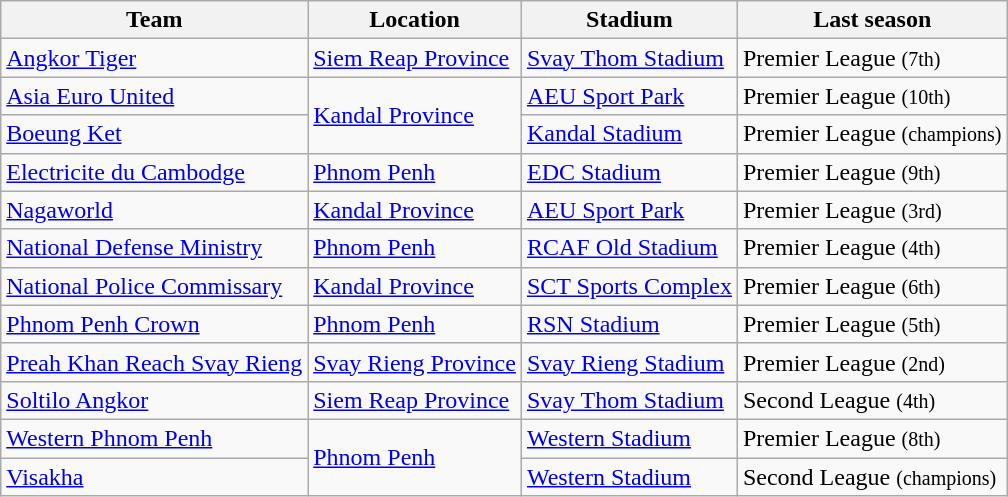<table class="wikitable sortable" style="align-left">
<tr>
<th>Team</th>
<th>Location</th>
<th>Stadium</th>
<th>Last season</th>
</tr>
<tr>
<td><a href='#'>Angkor Tiger</a></td>
<td><a href='#'>Siem Reap Province</a></td>
<td><a href='#'>Svay Thom Stadium</a></td>
<td>Premier League <small>(7th)</small></td>
</tr>
<tr>
<td><a href='#'>Asia Euro United</a></td>
<td rowspan="2"><a href='#'>Kandal Province</a></td>
<td><a href='#'>AEU Sport Park</a></td>
<td>Premier League <small>(10th)</small></td>
</tr>
<tr>
<td><a href='#'>Boeung Ket</a></td>
<td><a href='#'>Kandal Stadium</a></td>
<td>Premier League <small>(champions)</small></td>
</tr>
<tr>
<td><a href='#'>Electricite du Cambodge</a></td>
<td><a href='#'>Phnom Penh</a></td>
<td><a href='#'>EDC Stadium</a></td>
<td>Premier League <small>(9th)</small></td>
</tr>
<tr>
<td><a href='#'>Nagaworld</a></td>
<td><a href='#'>Kandal Province</a></td>
<td><a href='#'>AEU Sport Park</a></td>
<td>Premier League <small>(3rd)</small></td>
</tr>
<tr>
<td><a href='#'>National Defense Ministry</a></td>
<td><a href='#'>Phnom Penh</a></td>
<td><a href='#'>RCAF Old Stadium</a></td>
<td>Premier League <small>(4th)</small></td>
</tr>
<tr>
<td><a href='#'>National Police Commissary</a></td>
<td><a href='#'>Kandal Province</a></td>
<td><a href='#'>SCT Sports Complex</a></td>
<td>Premier League <small>(6th)</small></td>
</tr>
<tr>
<td><a href='#'>Phnom Penh Crown</a></td>
<td><a href='#'>Phnom Penh</a></td>
<td><a href='#'>RSN Stadium</a></td>
<td>Premier League <small>(5th)</small></td>
</tr>
<tr>
<td><a href='#'>Preah Khan Reach Svay Rieng</a></td>
<td><a href='#'>Svay Rieng Province</a></td>
<td><a href='#'>Svay Rieng Stadium</a></td>
<td>Premier League <small>(2nd)</small></td>
</tr>
<tr>
<td><a href='#'>Soltilo Angkor</a></td>
<td><a href='#'>Siem Reap Province</a></td>
<td><a href='#'>Svay Thom Stadium</a></td>
<td>Second League <small>(4th)</small></td>
</tr>
<tr>
<td><a href='#'>Western Phnom Penh</a></td>
<td rowspan="2"><a href='#'>Phnom Penh</a></td>
<td><a href='#'>Western Stadium</a></td>
<td>Premier League <small>(8th)</small></td>
</tr>
<tr>
<td><a href='#'>Visakha</a></td>
<td><a href='#'>Western Stadium</a></td>
<td>Second League <small>(champions)</small></td>
</tr>
</table>
